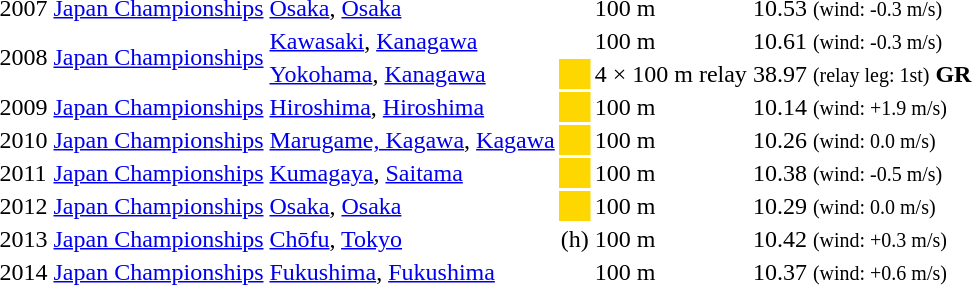<table>
<tr>
<td>2007</td>
<td><a href='#'>Japan Championships</a></td>
<td><a href='#'>Osaka</a>, <a href='#'>Osaka</a></td>
<td></td>
<td>100 m</td>
<td>10.53 <small>(wind: -0.3 m/s)</small></td>
</tr>
<tr>
<td rowspan=2>2008</td>
<td rowspan=2><a href='#'>Japan Championships</a></td>
<td><a href='#'>Kawasaki</a>, <a href='#'>Kanagawa</a></td>
<td></td>
<td>100 m</td>
<td>10.61 <small>(wind: -0.3 m/s)</small></td>
</tr>
<tr>
<td><a href='#'>Yokohama</a>, <a href='#'>Kanagawa</a></td>
<td bgcolor="gold"></td>
<td>4 × 100 m relay</td>
<td>38.97 <small>(relay leg: 1st)</small> <strong>GR</strong></td>
</tr>
<tr>
<td>2009</td>
<td><a href='#'>Japan Championships</a></td>
<td><a href='#'>Hiroshima</a>, <a href='#'>Hiroshima</a></td>
<td bgcolor="gold"></td>
<td>100 m</td>
<td>10.14 <small>(wind: +1.9 m/s)</small></td>
</tr>
<tr>
<td>2010</td>
<td><a href='#'>Japan Championships</a></td>
<td><a href='#'>Marugame, Kagawa</a>, <a href='#'>Kagawa</a></td>
<td bgcolor="gold"></td>
<td>100 m</td>
<td>10.26 <small>(wind: 0.0 m/s)</small></td>
</tr>
<tr>
<td>2011</td>
<td><a href='#'>Japan Championships</a></td>
<td><a href='#'>Kumagaya</a>, <a href='#'>Saitama</a></td>
<td bgcolor="gold"></td>
<td>100 m</td>
<td>10.38 <small>(wind: -0.5 m/s)</small></td>
</tr>
<tr>
<td>2012</td>
<td><a href='#'>Japan Championships</a></td>
<td><a href='#'>Osaka</a>, <a href='#'>Osaka</a></td>
<td bgcolor="gold"></td>
<td>100 m</td>
<td>10.29 <small>(wind: 0.0 m/s)</small></td>
</tr>
<tr>
<td>2013</td>
<td><a href='#'>Japan Championships</a></td>
<td><a href='#'>Chōfu</a>, <a href='#'>Tokyo</a></td>
<td> (h)</td>
<td>100 m</td>
<td>10.42 <small>(wind: +0.3 m/s)</small></td>
</tr>
<tr>
<td>2014</td>
<td><a href='#'>Japan Championships</a></td>
<td><a href='#'>Fukushima</a>, <a href='#'>Fukushima</a></td>
<td></td>
<td>100 m</td>
<td>10.37 <small>(wind: +0.6 m/s)</small></td>
</tr>
<tr>
</tr>
</table>
